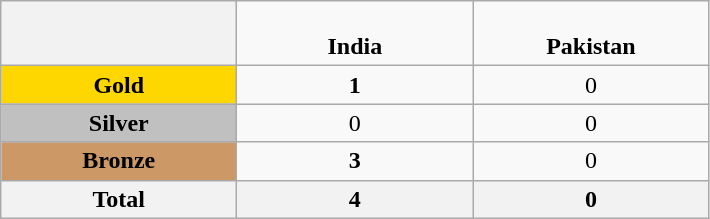<table class="wikitable" style="text-align:center">
<tr>
<th style="width:150px;"></th>
<td style="width:150px;" style="background-color:#0044AA"><span><br><strong>India</strong></span></td>
<td style="width:150px;"style="background-color:green"><span><br><strong>Pakistan</strong></span></td>
</tr>
<tr>
<td style="background:gold"><strong>Gold</strong></td>
<td><strong>1</strong></td>
<td>0</td>
</tr>
<tr>
<td style="background:silver"><strong>Silver</strong></td>
<td>0</td>
<td>0</td>
</tr>
<tr>
<td style="background:#cc9966"><strong>Bronze</strong></td>
<td><strong>3</strong></td>
<td>0</td>
</tr>
<tr>
<th>Total</th>
<th><strong>4</strong></th>
<th>0</th>
</tr>
</table>
